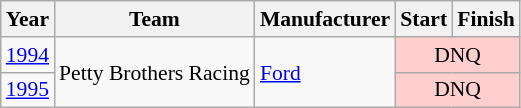<table class="wikitable" style="font-size: 90%;">
<tr>
<th>Year</th>
<th>Team</th>
<th>Manufacturer</th>
<th>Start</th>
<th>Finish</th>
</tr>
<tr>
<td><a href='#'>1994</a></td>
<td rowspan=2>Petty Brothers Racing</td>
<td rowspan=2><a href='#'>Ford</a></td>
<td align=center colspan=2 style="background:#FFCFCF;">DNQ</td>
</tr>
<tr>
<td><a href='#'>1995</a></td>
<td align=center colspan=2 style="background:#FFCFCF;">DNQ</td>
</tr>
</table>
